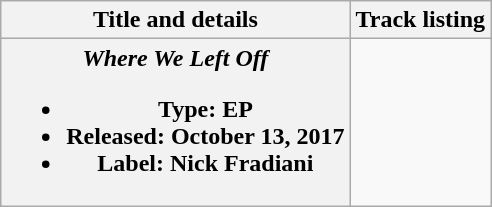<table class="wikitable plainrowheaders" style="text-align:center;">
<tr>
<th scope="col">Title and details</th>
<th scope="col">Track listing</th>
</tr>
<tr>
<th scope="row"><strong><em>Where We Left Off</em></strong><br><ul><li>Type: EP</li><li>Released: October 13, 2017</li><li>Label: Nick Fradiani</li></ul></th>
<td><br></td>
</tr>
</table>
